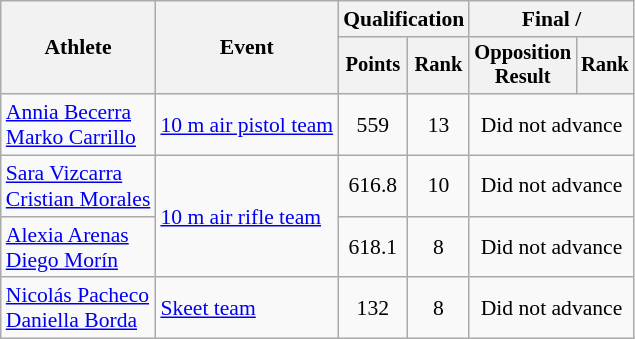<table class=wikitable style=font-size:90%;text-align:center>
<tr>
<th rowspan=2>Athlete</th>
<th rowspan=2>Event</th>
<th colspan=2>Qualification</th>
<th colspan=2>Final / </th>
</tr>
<tr style=font-size:95%>
<th>Points</th>
<th>Rank</th>
<th>Opposition<br>Result</th>
<th>Rank</th>
</tr>
<tr>
<td align=left><a href='#'>Annia Becerra</a><br><a href='#'>Marko Carrillo</a></td>
<td align=left><a href='#'>10 m air pistol team</a></td>
<td>559</td>
<td>13</td>
<td colspan=2>Did not advance</td>
</tr>
<tr>
<td align=left><a href='#'>Sara Vizcarra</a><br><a href='#'>Cristian Morales</a></td>
<td align=left rowspan=2><a href='#'>10 m air rifle team</a></td>
<td>616.8</td>
<td>10</td>
<td colspan=2>Did not advance</td>
</tr>
<tr>
<td align=left><a href='#'>Alexia Arenas</a><br><a href='#'>Diego Morín</a></td>
<td>618.1</td>
<td>8</td>
<td colspan=2>Did not advance</td>
</tr>
<tr>
<td align=left><a href='#'>Nicolás Pacheco</a><br><a href='#'>Daniella Borda</a></td>
<td align=left><a href='#'>Skeet team</a></td>
<td>132</td>
<td>8</td>
<td colspan=2>Did not advance</td>
</tr>
</table>
